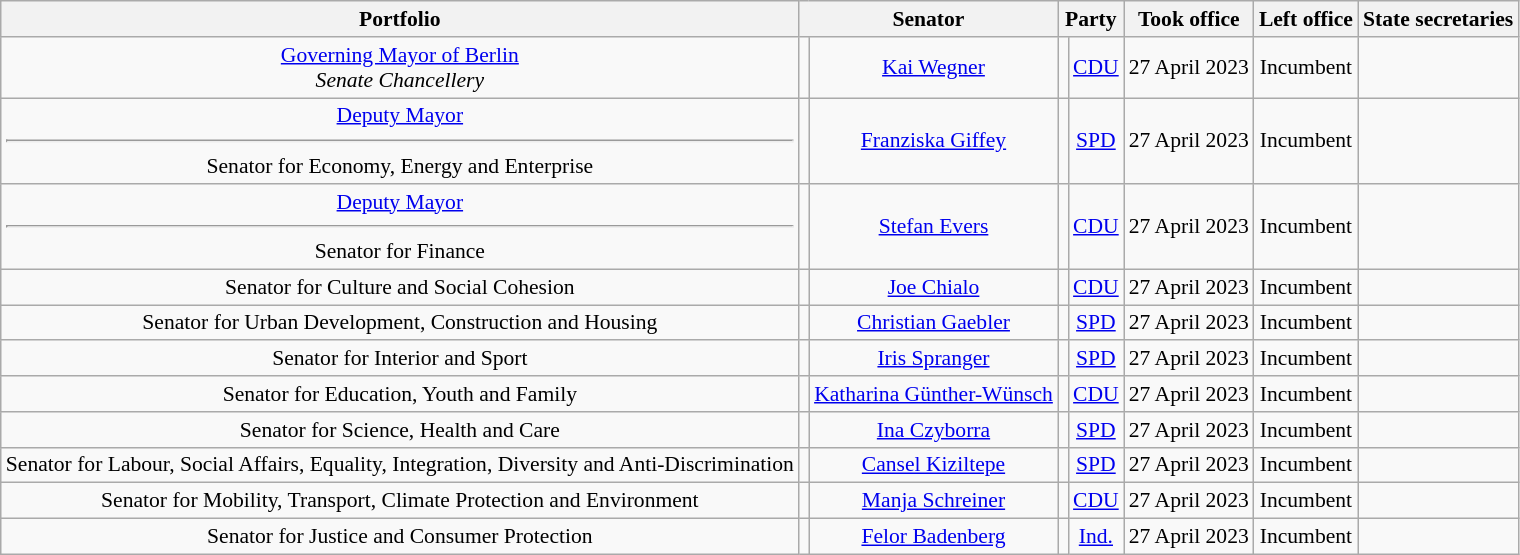<table class=wikitable style="text-align:center; font-size:90%">
<tr>
<th>Portfolio</th>
<th colspan=2>Senator</th>
<th colspan=2>Party</th>
<th>Took office</th>
<th>Left office</th>
<th>State secretaries</th>
</tr>
<tr>
<td><a href='#'>Governing Mayor of Berlin</a><br><em>Senate Chancellery</em></td>
<td></td>
<td><a href='#'>Kai Wegner</a><br></td>
<td bgcolor=></td>
<td><a href='#'>CDU</a></td>
<td>27 April 2023</td>
<td>Incumbent</td>
<td></td>
</tr>
<tr>
<td><a href='#'>Deputy Mayor</a><hr> Senator for Economy, Energy and Enterprise</td>
<td></td>
<td><a href='#'>Franziska Giffey</a><br></td>
<td bgcolor=></td>
<td><a href='#'>SPD</a></td>
<td>27 April 2023</td>
<td>Incumbent</td>
<td></td>
</tr>
<tr>
<td><a href='#'>Deputy Mayor</a><hr>Senator for Finance</td>
<td></td>
<td><a href='#'>Stefan Evers</a><br></td>
<td bgcolor=></td>
<td><a href='#'>CDU</a></td>
<td>27 April 2023</td>
<td>Incumbent</td>
<td></td>
</tr>
<tr>
<td>Senator for Culture and Social Cohesion</td>
<td></td>
<td><a href='#'>Joe Chialo</a><br></td>
<td bgcolor=></td>
<td><a href='#'>CDU</a></td>
<td>27 April 2023</td>
<td>Incumbent</td>
<td></td>
</tr>
<tr>
<td>Senator for Urban Development, Construction and Housing</td>
<td></td>
<td><a href='#'>Christian Gaebler</a><br></td>
<td bgcolor=></td>
<td><a href='#'>SPD</a></td>
<td>27 April 2023</td>
<td>Incumbent</td>
<td></td>
</tr>
<tr>
<td>Senator for Interior and Sport</td>
<td></td>
<td><a href='#'>Iris Spranger</a><br></td>
<td bgcolor=></td>
<td><a href='#'>SPD</a></td>
<td>27 April 2023</td>
<td>Incumbent</td>
<td></td>
</tr>
<tr>
<td>Senator for Education, Youth and Family</td>
<td></td>
<td><a href='#'>Katharina Günther-Wünsch</a><br></td>
<td bgcolor=></td>
<td><a href='#'>CDU</a></td>
<td>27 April 2023</td>
<td>Incumbent</td>
<td></td>
</tr>
<tr>
<td>Senator for Science, Health and Care</td>
<td></td>
<td><a href='#'>Ina Czyborra</a><br></td>
<td bgcolor=></td>
<td><a href='#'>SPD</a></td>
<td>27 April 2023</td>
<td>Incumbent</td>
<td></td>
</tr>
<tr>
<td>Senator for Labour, Social Affairs, Equality, Integration, Diversity and Anti-Discrimination</td>
<td></td>
<td><a href='#'>Cansel Kiziltepe</a><br></td>
<td bgcolor=></td>
<td><a href='#'>SPD</a></td>
<td>27 April 2023</td>
<td>Incumbent</td>
<td></td>
</tr>
<tr>
<td>Senator for Mobility, Transport, Climate Protection and Environment</td>
<td></td>
<td><a href='#'>Manja Schreiner</a><br></td>
<td bgcolor=></td>
<td><a href='#'>CDU</a></td>
<td>27 April 2023</td>
<td>Incumbent</td>
<td></td>
</tr>
<tr>
<td>Senator for Justice and Consumer Protection</td>
<td></td>
<td><a href='#'>Felor Badenberg</a><br></td>
<td bgcolor=></td>
<td><a href='#'>Ind.</a><br></td>
<td>27 April 2023</td>
<td>Incumbent</td>
<td></td>
</tr>
</table>
